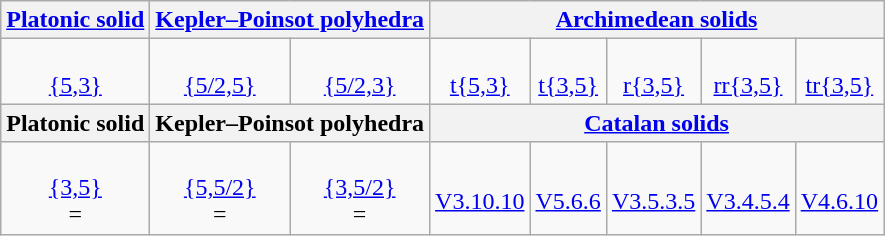<table class=wikitable>
<tr>
<th colspan=1><a href='#'>Platonic solid</a></th>
<th colspan=2><a href='#'>Kepler–Poinsot polyhedra</a></th>
<th colspan=5><a href='#'>Archimedean solids</a></th>
</tr>
<tr align=center>
<td><br><a href='#'>{5,3}</a><br></td>
<td><br><a href='#'>{5/2,5}</a><br></td>
<td><br><a href='#'>{5/2,3}</a><br></td>
<td><br><a href='#'>t{5,3}</a><br></td>
<td><br><a href='#'>t{3,5}</a><br></td>
<td><br><a href='#'>r{3,5}</a><br></td>
<td><br><a href='#'>rr{3,5}</a><br></td>
<td><br><a href='#'>tr{3,5}</a><br></td>
</tr>
<tr align=center>
<th>Platonic solid</th>
<th colspan=2>Kepler–Poinsot polyhedra</th>
<th colspan=5><a href='#'>Catalan solids</a></th>
</tr>
<tr align=center>
<td><br><a href='#'>{3,5}</a><br> = </td>
<td><br><a href='#'>{5,5/2}</a><br> = </td>
<td><br><a href='#'>{3,5/2}</a><br> = </td>
<td><br><a href='#'>V3.10.10</a><br></td>
<td><br><a href='#'>V5.6.6</a><br></td>
<td><br><a href='#'>V3.5.3.5</a><br></td>
<td><br><a href='#'>V3.4.5.4</a><br></td>
<td><br><a href='#'>V4.6.10</a><br></td>
</tr>
</table>
